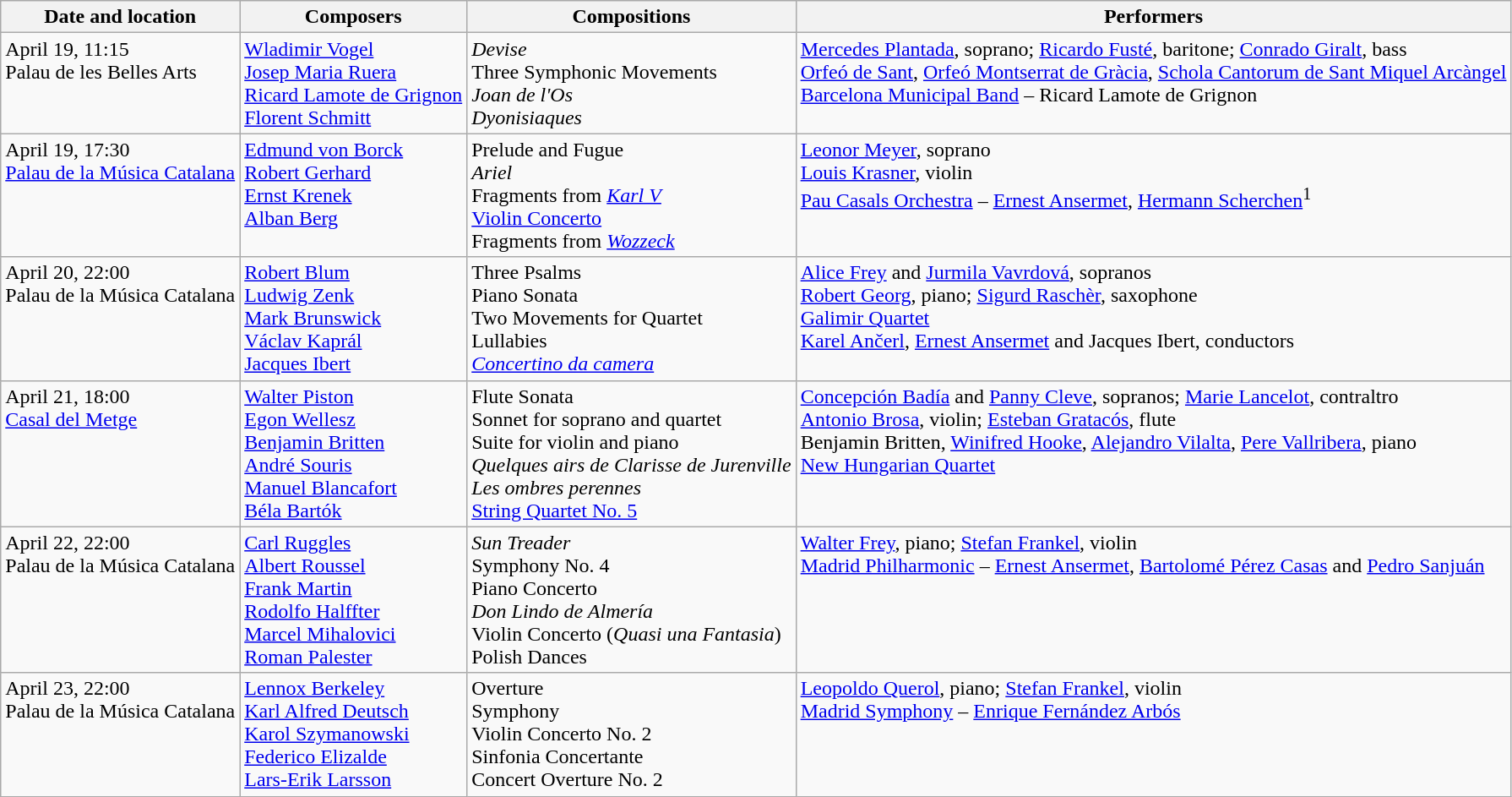<table class="wikitable">
<tr>
<th>Date and location</th>
<th>Composers</th>
<th>Compositions</th>
<th>Performers</th>
</tr>
<tr>
<td valign=top>April 19, 11:15<br>Palau de les Belles Arts<br></td>
<td><a href='#'>Wladimir Vogel</a><br><a href='#'>Josep Maria Ruera</a><br><a href='#'>Ricard Lamote de Grignon</a><br><a href='#'>Florent Schmitt</a></td>
<td><em>Devise</em><br>Three Symphonic Movements<br><em>Joan de l'Os</em><br><em>Dyonisiaques</em></td>
<td valign=top><a href='#'>Mercedes Plantada</a>, soprano; <a href='#'>Ricardo Fusté</a>, baritone; <a href='#'>Conrado Giralt</a>, bass<br><a href='#'>Orfeó de Sant</a>, <a href='#'>Orfeó Montserrat de Gràcia</a>, <a href='#'>Schola Cantorum de Sant Miquel Arcàngel</a><br><a href='#'>Barcelona Municipal Band</a> – Ricard Lamote de Grignon<br></td>
</tr>
<tr>
<td valign=top>April 19, 17:30<br><a href='#'>Palau de la Música Catalana</a></td>
<td valign=top><a href='#'>Edmund von Borck</a><br><a href='#'>Robert Gerhard</a><br><a href='#'>Ernst Krenek</a><br><a href='#'>Alban Berg</a><br></td>
<td>Prelude and Fugue<br><em>Ariel</em><br>Fragments from <em><a href='#'>Karl V</a></em><br><a href='#'>Violin Concerto</a><br>Fragments from <em><a href='#'>Wozzeck</a></em></td>
<td valign=top><a href='#'>Leonor Meyer</a>, soprano<br><a href='#'>Louis Krasner</a>, violin<br><a href='#'>Pau Casals Orchestra</a> – <a href='#'>Ernest Ansermet</a>, <a href='#'>Hermann Scherchen</a><sup>1</sup></td>
</tr>
<tr>
<td valign=top>April 20, 22:00<br>Palau de la Música Catalana</td>
<td><a href='#'>Robert Blum</a><br><a href='#'>Ludwig Zenk</a><br><a href='#'>Mark Brunswick</a><br><a href='#'>Václav Kaprál</a><br><a href='#'>Jacques Ibert</a></td>
<td>Three Psalms<br>Piano Sonata<br>Two Movements for Quartet<br>Lullabies<br><em><a href='#'>Concertino da camera</a></em></td>
<td valign=top><a href='#'>Alice Frey</a> and <a href='#'>Jurmila Vavrdová</a>, sopranos<br><a href='#'>Robert Georg</a>, piano; <a href='#'>Sigurd Raschèr</a>, saxophone<br><a href='#'>Galimir Quartet</a><br><a href='#'>Karel Ančerl</a>, <a href='#'>Ernest Ansermet</a> and Jacques Ibert, conductors</td>
</tr>
<tr>
<td valign=top>April 21, 18:00<br><a href='#'>Casal del Metge</a></td>
<td><a href='#'>Walter Piston</a><br><a href='#'>Egon Wellesz</a><br><a href='#'>Benjamin Britten</a><br><a href='#'>André Souris</a><br><a href='#'>Manuel Blancafort</a><br><a href='#'>Béla Bartók</a></td>
<td>Flute Sonata<br>Sonnet for soprano and quartet<br>Suite for violin and piano<br><em>Quelques airs de Clarisse de Jurenville</em><br><em>Les ombres perennes</em><br><a href='#'>String Quartet No. 5</a></td>
<td valign=top><a href='#'>Concepción Badía</a> and <a href='#'>Panny Cleve</a>, sopranos; <a href='#'>Marie Lancelot</a>, contraltro <br><a href='#'>Antonio Brosa</a>, violin; <a href='#'>Esteban Gratacós</a>, flute<br> Benjamin Britten, <a href='#'>Winifred Hooke</a>, <a href='#'>Alejandro Vilalta</a>, <a href='#'>Pere Vallribera</a>, piano<br><a href='#'>New Hungarian Quartet</a></td>
</tr>
<tr>
<td valign=top>April 22, 22:00<br>Palau de la Música Catalana</td>
<td><a href='#'>Carl Ruggles</a><br><a href='#'>Albert Roussel</a><br><a href='#'>Frank Martin</a><br><a href='#'>Rodolfo Halffter</a><br><a href='#'>Marcel Mihalovici</a><br><a href='#'>Roman Palester</a></td>
<td><em>Sun Treader</em><br>Symphony No. 4<br>Piano Concerto<br><em>Don Lindo de Almería</em><br>Violin Concerto (<em>Quasi una Fantasia</em>)<br>Polish Dances</td>
<td valign=top><a href='#'>Walter Frey</a>, piano; <a href='#'>Stefan Frankel</a>, violin<br><a href='#'>Madrid Philharmonic</a> – <a href='#'>Ernest Ansermet</a>, <a href='#'>Bartolomé Pérez Casas</a> and <a href='#'>Pedro Sanjuán</a></td>
</tr>
<tr>
<td valign=top>April 23, 22:00<br>Palau de la Música Catalana</td>
<td><a href='#'>Lennox Berkeley</a><br><a href='#'>Karl Alfred Deutsch</a><br><a href='#'>Karol Szymanowski</a><br><a href='#'>Federico Elizalde</a><br><a href='#'>Lars-Erik Larsson</a></td>
<td>Overture<br>Symphony<br>Violin Concerto No. 2<br>Sinfonia Concertante<br>Concert Overture No. 2</td>
<td valign=top><a href='#'>Leopoldo Querol</a>, piano; <a href='#'>Stefan Frankel</a>, violin<br><a href='#'>Madrid Symphony</a> – <a href='#'>Enrique Fernández Arbós</a></td>
</tr>
</table>
